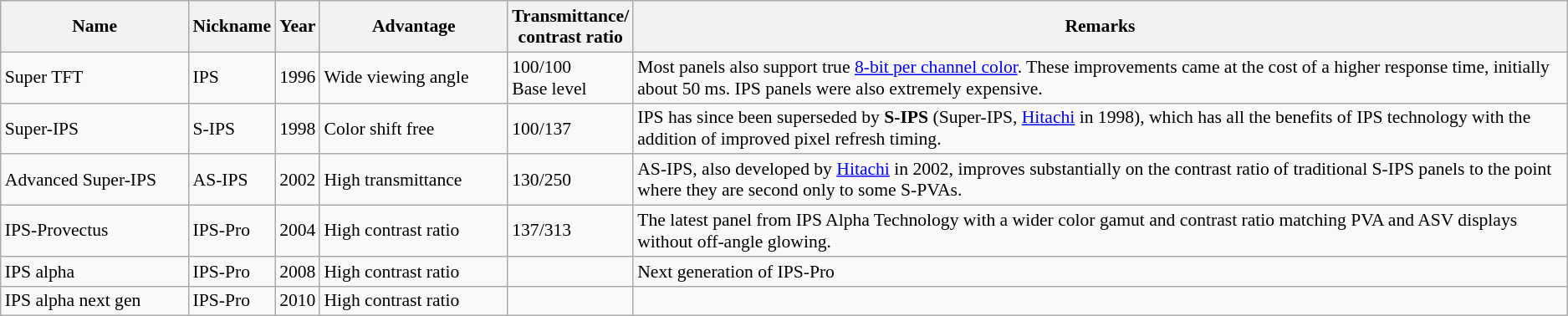<table class="wikitable" style="font-size: 90%; text-align:left;">
<tr>
<th style="width:12%;">Name</th>
<th>Nickname</th>
<th>Year</th>
<th style="width:12%;">Advantage</th>
<th>Transmittance/<br>contrast ratio</th>
<th>Remarks</th>
</tr>
<tr>
<td>Super TFT</td>
<td>IPS</td>
<td>1996</td>
<td>Wide viewing angle</td>
<td>100/100<br>Base level</td>
<td>Most panels also support true <a href='#'>8-bit per channel color</a>. These improvements came at the cost of a higher response time, initially about 50 ms. IPS panels were also extremely expensive.</td>
</tr>
<tr>
<td>Super-IPS</td>
<td>S-IPS</td>
<td>1998</td>
<td>Color shift free</td>
<td>100/137</td>
<td>IPS has since been superseded by <strong>S-IPS</strong> (Super-IPS, <a href='#'>Hitachi</a> in 1998), which has all the benefits of IPS technology with the addition of improved pixel refresh timing.</td>
</tr>
<tr>
<td>Advanced Super-IPS</td>
<td>AS-IPS</td>
<td>2002</td>
<td>High transmittance</td>
<td>130/250</td>
<td>AS-IPS, also developed by <a href='#'>Hitachi</a> in 2002, improves substantially on the contrast ratio of traditional S-IPS panels to the point where they are second only to some S-PVAs.</td>
</tr>
<tr>
<td>IPS-Provectus</td>
<td>IPS-Pro</td>
<td>2004</td>
<td>High contrast ratio</td>
<td>137/313</td>
<td>The latest panel from IPS Alpha Technology with a wider color gamut and contrast ratio matching PVA and ASV displays without off-angle glowing.</td>
</tr>
<tr>
<td>IPS alpha</td>
<td>IPS-Pro</td>
<td>2008</td>
<td>High contrast ratio</td>
<td></td>
<td>Next generation of IPS-Pro</td>
</tr>
<tr>
<td>IPS alpha next gen</td>
<td>IPS-Pro</td>
<td>2010</td>
<td>High contrast ratio</td>
<td></td>
<td></td>
</tr>
</table>
